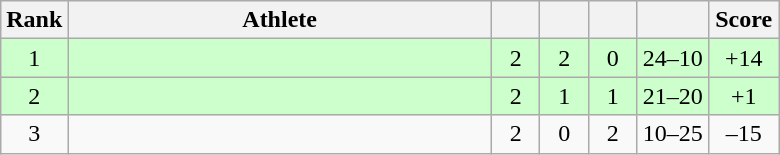<table class="wikitable" style="text-align: center;">
<tr>
<th width=25>Rank</th>
<th width=275>Athlete</th>
<th width=25></th>
<th width=25></th>
<th width=25></th>
<th width=40></th>
<th width=40>Score</th>
</tr>
<tr bgcolor=ccffcc>
<td>1</td>
<td align=left></td>
<td>2</td>
<td>2</td>
<td>0</td>
<td>24–10</td>
<td>+14</td>
</tr>
<tr bgcolor=ccffcc>
<td>2</td>
<td align=left></td>
<td>2</td>
<td>1</td>
<td>1</td>
<td>21–20</td>
<td>+1</td>
</tr>
<tr>
<td>3</td>
<td align=left></td>
<td>2</td>
<td>0</td>
<td>2</td>
<td>10–25</td>
<td>–15</td>
</tr>
</table>
